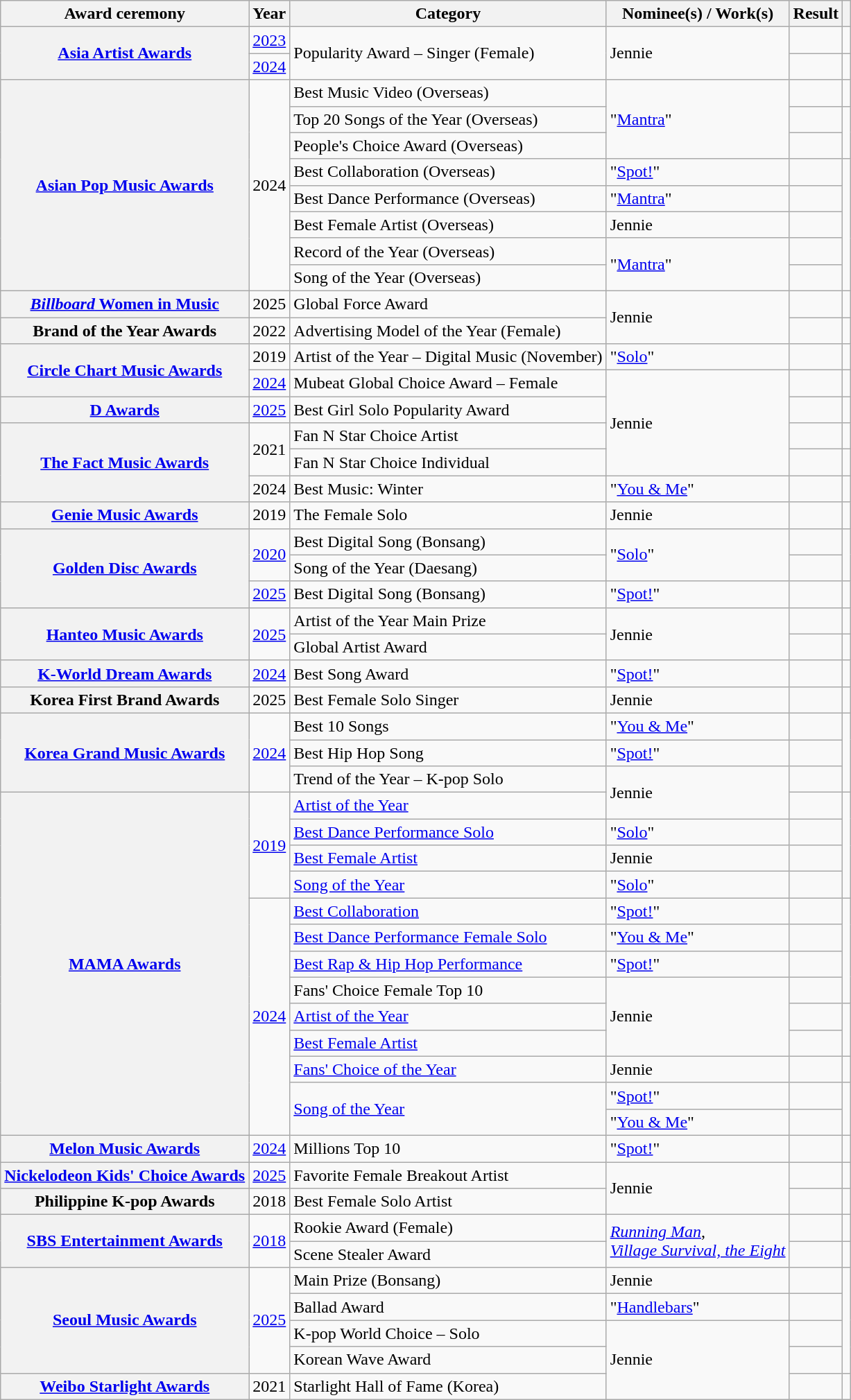<table class="wikitable plainrowheaders sortable">
<tr>
<th scope="col">Award ceremony</th>
<th scope="col">Year</th>
<th scope="col">Category</th>
<th scope="col">Nominee(s) / Work(s)</th>
<th scope="col">Result</th>
<th scope="col" class="unsortable"></th>
</tr>
<tr>
<th scope="row" rowspan="2"><a href='#'>Asia Artist Awards</a></th>
<td style="text-align:center"><a href='#'>2023</a></td>
<td rowspan="2">Popularity Award – Singer (Female)</td>
<td rowspan="2">Jennie</td>
<td></td>
<td style="text-align:center"></td>
</tr>
<tr>
<td style="text-align:center"><a href='#'>2024</a></td>
<td></td>
<td style="text-align:center"></td>
</tr>
<tr>
<th rowspan="8" scope="row"><a href='#'>Asian Pop Music Awards</a></th>
<td rowspan="8" style="text-align:center">2024</td>
<td>Best Music Video (Overseas)</td>
<td rowspan="3">"<a href='#'>Mantra</a>"</td>
<td></td>
<td style="text-align:center"></td>
</tr>
<tr>
<td>Top 20 Songs of the Year (Overseas)</td>
<td></td>
<td rowspan="2" style="text-align:center"></td>
</tr>
<tr>
<td>People's Choice Award (Overseas)</td>
<td></td>
</tr>
<tr>
<td>Best Collaboration (Overseas)</td>
<td>"<a href='#'>Spot!</a>" </td>
<td></td>
<td rowspan="5" style="text-align:center"></td>
</tr>
<tr>
<td>Best Dance Performance (Overseas)</td>
<td>"<a href='#'>Mantra</a>"</td>
<td></td>
</tr>
<tr>
<td>Best Female Artist (Overseas)</td>
<td>Jennie</td>
<td></td>
</tr>
<tr>
<td>Record of the Year (Overseas)</td>
<td rowspan="2">"<a href='#'>Mantra</a>"</td>
<td></td>
</tr>
<tr>
<td>Song of the Year (Overseas)</td>
<td></td>
</tr>
<tr>
<th scope="row"><a href='#'><em>Billboard</em> Women in Music</a></th>
<td style="text-align:center">2025</td>
<td>Global Force Award</td>
<td rowspan="2">Jennie</td>
<td></td>
<td style="text-align:center"></td>
</tr>
<tr>
<th scope="row">Brand of the Year Awards</th>
<td style="text-align:center">2022</td>
<td>Advertising Model of the Year (Female)</td>
<td></td>
<td style="text-align:center"></td>
</tr>
<tr>
<th scope="row" rowspan="2"><a href='#'>Circle Chart Music Awards</a></th>
<td style="text-align:center">2019</td>
<td>Artist of the Year – Digital Music (November)</td>
<td>"<a href='#'>Solo</a>"</td>
<td></td>
<td style="text-align:center"></td>
</tr>
<tr>
<td style="text-align:center"><a href='#'>2024</a></td>
<td>Mubeat Global Choice Award – Female</td>
<td rowspan="4">Jennie</td>
<td></td>
<td style="text-align:center;"></td>
</tr>
<tr>
<th scope="row"><a href='#'>D Awards</a></th>
<td style="text-align:center"><a href='#'>2025</a></td>
<td>Best Girl Solo Popularity Award</td>
<td></td>
<td style="text-align:center"></td>
</tr>
<tr>
<th scope="row" rowspan="3"><a href='#'>The Fact Music Awards</a></th>
<td style="text-align:center" rowspan="2">2021</td>
<td>Fan N Star Choice Artist</td>
<td></td>
<td style="text-align:center"></td>
</tr>
<tr>
<td>Fan N Star Choice Individual</td>
<td></td>
<td style="text-align:center"></td>
</tr>
<tr>
<td style="text-align:center">2024</td>
<td>Best Music: Winter</td>
<td>"<a href='#'>You & Me</a>"</td>
<td></td>
<td style="text-align:center"></td>
</tr>
<tr>
<th scope="row"><a href='#'>Genie Music Awards</a></th>
<td style="text-align:center">2019</td>
<td>The Female Solo</td>
<td>Jennie</td>
<td></td>
<td style="text-align:center"></td>
</tr>
<tr>
<th scope="row" rowspan="3"><a href='#'>Golden Disc Awards</a></th>
<td rowspan="2" style="text-align:center"><a href='#'>2020</a></td>
<td>Best Digital Song (Bonsang)</td>
<td rowspan="2">"<a href='#'>Solo</a>"</td>
<td></td>
<td rowspan="2" style="text-align:center"></td>
</tr>
<tr>
<td>Song of the Year (Daesang)</td>
<td></td>
</tr>
<tr>
<td style="text-align:center"><a href='#'>2025</a></td>
<td>Best Digital Song (Bonsang)</td>
<td>"<a href='#'>Spot!</a>" </td>
<td></td>
<td style="text-align:center"></td>
</tr>
<tr>
<th scope="row" rowspan="2"><a href='#'>Hanteo Music Awards</a></th>
<td style="text-align:center" rowspan="2"><a href='#'>2025</a></td>
<td>Artist of the Year Main Prize</td>
<td rowspan="2">Jennie</td>
<td></td>
<td style="text-align:center"></td>
</tr>
<tr>
<td>Global Artist Award</td>
<td></td>
<td style="text-align:center"></td>
</tr>
<tr>
<th scope="row"><a href='#'>K-World Dream Awards</a></th>
<td style="text-align:center"><a href='#'>2024</a></td>
<td>Best Song Award</td>
<td>"<a href='#'>Spot!</a>" </td>
<td></td>
<td style="text-align:center"></td>
</tr>
<tr>
<th scope="row">Korea First Brand Awards</th>
<td style="text-align:center">2025</td>
<td>Best Female Solo Singer</td>
<td>Jennie</td>
<td></td>
<td style="text-align:center;"></td>
</tr>
<tr>
<th scope="row" rowspan="3"><a href='#'>Korea Grand Music Awards</a></th>
<td style="text-align:center" rowspan="3"><a href='#'>2024</a></td>
<td>Best 10 Songs</td>
<td>"<a href='#'>You & Me</a>"</td>
<td></td>
<td style="text-align:center" rowspan="3"></td>
</tr>
<tr>
<td>Best Hip Hop Song</td>
<td>"<a href='#'>Spot!</a>" </td>
<td></td>
</tr>
<tr>
<td>Trend of the Year – K-pop Solo</td>
<td rowspan="2">Jennie</td>
<td></td>
</tr>
<tr>
<th scope="row" rowspan="13"><a href='#'>MAMA Awards</a></th>
<td rowspan="4" style="text-align:center"><a href='#'>2019</a></td>
<td><a href='#'>Artist of the Year</a></td>
<td></td>
<td rowspan="4" style="text-align:center"></td>
</tr>
<tr>
<td><a href='#'>Best Dance Performance Solo</a></td>
<td>"<a href='#'>Solo</a>"</td>
<td></td>
</tr>
<tr>
<td><a href='#'>Best Female Artist</a></td>
<td>Jennie</td>
<td></td>
</tr>
<tr>
<td><a href='#'>Song of the Year</a></td>
<td>"<a href='#'>Solo</a>"</td>
<td></td>
</tr>
<tr>
<td rowspan="9" style="text-align:center"><a href='#'>2024</a></td>
<td><a href='#'>Best Collaboration</a></td>
<td>"<a href='#'>Spot!</a>" </td>
<td></td>
<td rowspan="4" style="text-align:center"></td>
</tr>
<tr>
<td><a href='#'>Best Dance Performance Female Solo</a></td>
<td>"<a href='#'>You & Me</a>"</td>
<td></td>
</tr>
<tr>
<td><a href='#'>Best Rap & Hip Hop Performance</a></td>
<td>"<a href='#'>Spot!</a>" </td>
<td></td>
</tr>
<tr>
<td>Fans' Choice Female Top 10</td>
<td rowspan="3">Jennie</td>
<td></td>
</tr>
<tr>
<td><a href='#'>Artist of the Year</a></td>
<td></td>
<td rowspan="2" style="text-align:center"></td>
</tr>
<tr>
<td><a href='#'>Best Female Artist</a></td>
<td></td>
</tr>
<tr>
<td><a href='#'>Fans' Choice of the Year</a></td>
<td>Jennie</td>
<td></td>
<td style="text-align:center"></td>
</tr>
<tr>
<td rowspan="2"><a href='#'>Song of the Year</a></td>
<td>"<a href='#'>Spot!</a>" </td>
<td></td>
<td rowspan="2" style="text-align:center"></td>
</tr>
<tr>
<td>"<a href='#'>You & Me</a>"</td>
<td></td>
</tr>
<tr>
<th scope="row"><a href='#'>Melon Music Awards</a></th>
<td style="text-align:center"><a href='#'>2024</a></td>
<td>Millions Top 10</td>
<td>"<a href='#'>Spot!</a>" </td>
<td></td>
<td style="text-align:center"></td>
</tr>
<tr>
<th scope="row"><a href='#'>Nickelodeon Kids' Choice Awards</a></th>
<td style="text-align:center"><a href='#'>2025</a></td>
<td>Favorite Female Breakout Artist</td>
<td rowspan="2">Jennie</td>
<td></td>
<td style="text-align:center"></td>
</tr>
<tr>
<th scope="row">Philippine K-pop Awards</th>
<td style="text-align:center">2018</td>
<td>Best Female Solo Artist</td>
<td></td>
<td style="text-align:center"></td>
</tr>
<tr>
<th scope="row" rowspan="2"><a href='#'>SBS Entertainment Awards</a></th>
<td rowspan="2" style="text-align:center"><a href='#'>2018</a></td>
<td>Rookie Award (Female)</td>
<td rowspan="2"><em><a href='#'>Running Man</a></em>,<br><em><a href='#'>Village Survival, the Eight</a></em></td>
<td></td>
<td style="text-align:center"></td>
</tr>
<tr>
<td>Scene Stealer Award</td>
<td></td>
<td style="text-align:center"></td>
</tr>
<tr>
<th scope="row" rowspan="4"><a href='#'>Seoul Music Awards</a></th>
<td rowspan="4" style="text-align:center"><a href='#'>2025</a></td>
<td>Main Prize (Bonsang)</td>
<td>Jennie</td>
<td></td>
<td rowspan="4" style="text-align:center"></td>
</tr>
<tr>
<td>Ballad Award</td>
<td>"<a href='#'>Handlebars</a>" </td>
<td></td>
</tr>
<tr>
<td>K-pop World Choice – Solo</td>
<td rowspan="3">Jennie</td>
<td></td>
</tr>
<tr>
<td>Korean Wave Award</td>
<td></td>
</tr>
<tr>
<th scope="row"><a href='#'>Weibo Starlight Awards</a></th>
<td style="text-align:center">2021</td>
<td>Starlight Hall of Fame (Korea)</td>
<td></td>
<td style="text-align:center;"></td>
</tr>
</table>
